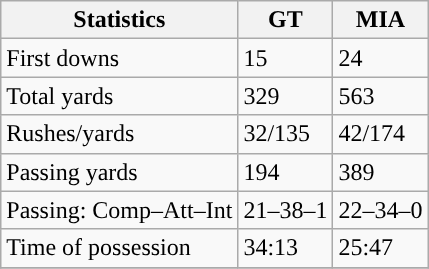<table class="wikitable" style="float: left;">
<tr>
<th>Statistics</th>
<th>GT</th>
<th>MIA</th>
</tr>
<tr>
<td>First downs</td>
<td>15</td>
<td>24</td>
</tr>
<tr>
<td>Total yards</td>
<td>329</td>
<td>563</td>
</tr>
<tr>
<td>Rushes/yards</td>
<td>32/135</td>
<td>42/174</td>
</tr>
<tr>
<td>Passing yards</td>
<td>194</td>
<td>389</td>
</tr>
<tr>
<td>Passing: Comp–Att–Int</td>
<td>21–38–1</td>
<td>22–34–0</td>
</tr>
<tr>
<td>Time of possession</td>
<td>34:13</td>
<td>25:47</td>
</tr>
<tr>
</tr>
</table>
